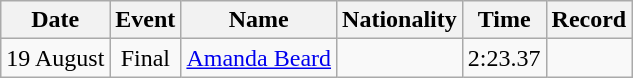<table class=wikitable style=text-align:center>
<tr>
<th>Date</th>
<th>Event</th>
<th>Name</th>
<th>Nationality</th>
<th>Time</th>
<th>Record</th>
</tr>
<tr>
<td>19 August</td>
<td>Final</td>
<td align="left"><a href='#'>Amanda Beard</a></td>
<td align="left"></td>
<td>2:23.37</td>
<td></td>
</tr>
</table>
